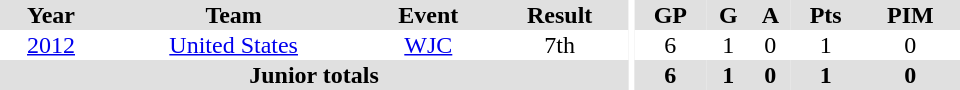<table border="0" cellpadding="1" cellspacing="0" ID="Table3" style="text-align:center; width:40em">
<tr ALIGN="center" bgcolor="#e0e0e0">
<th>Year</th>
<th>Team</th>
<th>Event</th>
<th>Result</th>
<th rowspan="99" bgcolor="#ffffff"></th>
<th>GP</th>
<th>G</th>
<th>A</th>
<th>Pts</th>
<th>PIM</th>
</tr>
<tr>
<td><a href='#'>2012</a></td>
<td><a href='#'>United States</a></td>
<td><a href='#'>WJC</a></td>
<td>7th</td>
<td>6</td>
<td>1</td>
<td>0</td>
<td>1</td>
<td>0</td>
</tr>
<tr bgcolor="#e0e0e0">
<th colspan="4">Junior totals</th>
<th>6</th>
<th>1</th>
<th>0</th>
<th>1</th>
<th>0</th>
</tr>
</table>
